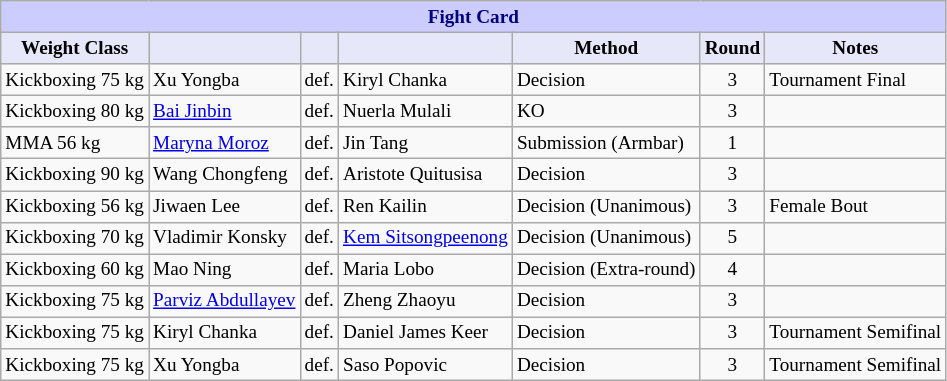<table class="wikitable" style="font-size: 80%;">
<tr>
<th colspan="8" style="background-color: #ccf; color: #000080; text-align: center;"><strong>Fight Card</strong></th>
</tr>
<tr>
<th colspan="1" style="background-color: #E6E8FA; color: #000000; text-align: center;">Weight Class</th>
<th colspan="1" style="background-color: #E6E8FA; color: #000000; text-align: center;"></th>
<th colspan="1" style="background-color: #E6E8FA; color: #000000; text-align: center;"></th>
<th colspan="1" style="background-color: #E6E8FA; color: #000000; text-align: center;"></th>
<th colspan="1" style="background-color: #E6E8FA; color: #000000; text-align: center;">Method</th>
<th colspan="1" style="background-color: #E6E8FA; color: #000000; text-align: center;">Round</th>
<th colspan="1" style="background-color: #E6E8FA; color: #000000; text-align: center;">Notes</th>
</tr>
<tr>
<td>Kickboxing 75 kg</td>
<td> Xu Yongba</td>
<td align=center>def.</td>
<td> Kiryl Chanka</td>
<td>Decision</td>
<td align=center>3</td>
<td>Tournament Final</td>
</tr>
<tr>
<td>Kickboxing 80 kg</td>
<td> <a href='#'>Bai Jinbin</a></td>
<td align=center>def.</td>
<td> Nuerla Mulali</td>
<td>KO</td>
<td align=center>3</td>
<td></td>
</tr>
<tr>
<td>MMA 56 kg</td>
<td> <a href='#'>Maryna Moroz</a></td>
<td align=center>def.</td>
<td> Jin Tang</td>
<td>Submission (Armbar)</td>
<td align=center>1</td>
<td></td>
</tr>
<tr>
<td>Kickboxing 90 kg</td>
<td> Wang Chongfeng</td>
<td align=center>def.</td>
<td> Aristote Quitusisa</td>
<td>Decision</td>
<td align=center>3</td>
<td></td>
</tr>
<tr>
<td>Kickboxing 56 kg</td>
<td> Jiwaen Lee</td>
<td align=center>def.</td>
<td> Ren Kailin</td>
<td>Decision (Unanimous)</td>
<td align=center>3</td>
<td>Female Bout</td>
</tr>
<tr>
<td>Kickboxing 70 kg</td>
<td> Vladimir Konsky</td>
<td align=center>def.</td>
<td> <a href='#'>Kem Sitsongpeenong</a></td>
<td>Decision (Unanimous)</td>
<td align=center>5</td>
<td></td>
</tr>
<tr>
<td>Kickboxing 60 kg</td>
<td> Mao Ning</td>
<td align=center>def.</td>
<td> Maria Lobo</td>
<td>Decision (Extra-round)</td>
<td align=center>4</td>
<td></td>
</tr>
<tr>
<td>Kickboxing 75 kg</td>
<td> <a href='#'>Parviz Abdullayev</a></td>
<td align=center>def.</td>
<td> Zheng Zhaoyu</td>
<td>Decision</td>
<td align=center>3</td>
<td></td>
</tr>
<tr>
<td>Kickboxing 75 kg</td>
<td> Kiryl Chanka</td>
<td align=center>def.</td>
<td> Daniel James Keer</td>
<td>Decision</td>
<td align=center>3</td>
<td>Tournament Semifinal</td>
</tr>
<tr>
<td>Kickboxing 75 kg</td>
<td> Xu Yongba</td>
<td align=center>def.</td>
<td> Saso Popovic</td>
<td>Decision</td>
<td align=center>3</td>
<td>Tournament Semifinal</td>
</tr>
</table>
